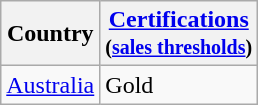<table class="wikitable">
<tr>
<th>Country</th>
<th><a href='#'>Certifications</a><br><small>(<a href='#'>sales thresholds</a>)</small></th>
</tr>
<tr>
<td><a href='#'>Australia</a></td>
<td>Gold</td>
</tr>
</table>
